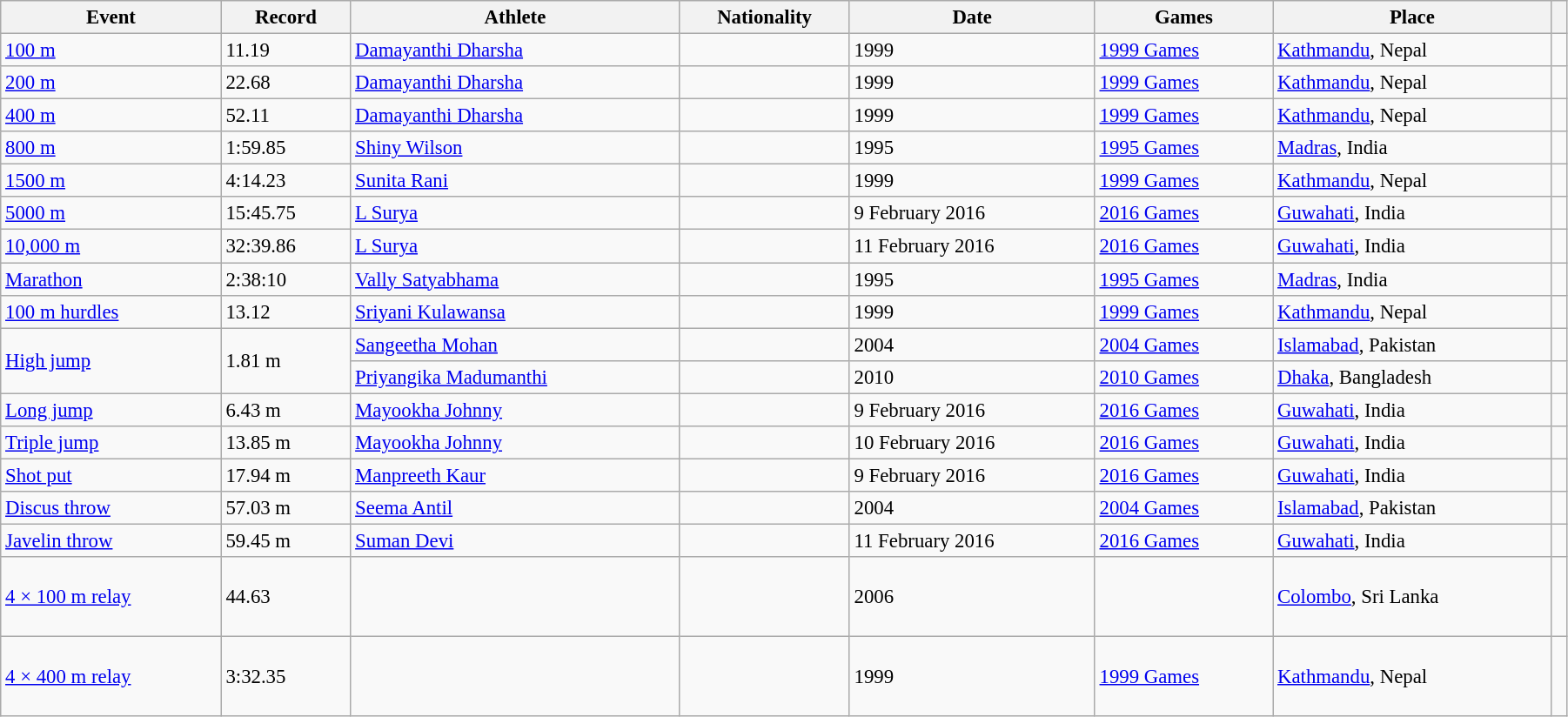<table class="wikitable" style="font-size:95%; width: 95%;">
<tr>
<th>Event</th>
<th>Record</th>
<th>Athlete</th>
<th>Nationality</th>
<th>Date</th>
<th>Games</th>
<th>Place</th>
<th></th>
</tr>
<tr>
<td><a href='#'>100 m</a></td>
<td>11.19 </td>
<td><a href='#'>Damayanthi Dharsha</a></td>
<td></td>
<td>1999</td>
<td><a href='#'>1999 Games</a></td>
<td> <a href='#'>Kathmandu</a>, Nepal</td>
<td></td>
</tr>
<tr>
<td><a href='#'>200 m</a></td>
<td>22.68 </td>
<td><a href='#'>Damayanthi Dharsha</a></td>
<td></td>
<td>1999</td>
<td><a href='#'>1999 Games</a></td>
<td> <a href='#'>Kathmandu</a>, Nepal</td>
<td></td>
</tr>
<tr>
<td><a href='#'>400 m</a></td>
<td>52.11</td>
<td><a href='#'>Damayanthi Dharsha</a></td>
<td></td>
<td>1999</td>
<td><a href='#'>1999 Games</a></td>
<td> <a href='#'>Kathmandu</a>, Nepal</td>
<td></td>
</tr>
<tr>
<td><a href='#'>800 m</a></td>
<td>1:59.85</td>
<td><a href='#'>Shiny Wilson</a></td>
<td></td>
<td>1995</td>
<td><a href='#'>1995 Games</a></td>
<td> <a href='#'>Madras</a>, India</td>
<td></td>
</tr>
<tr>
<td><a href='#'>1500 m</a></td>
<td>4:14.23</td>
<td><a href='#'>Sunita Rani</a></td>
<td></td>
<td>1999</td>
<td><a href='#'>1999 Games</a></td>
<td> <a href='#'>Kathmandu</a>, Nepal</td>
<td></td>
</tr>
<tr>
<td><a href='#'>5000 m</a></td>
<td>15:45.75</td>
<td><a href='#'>L Surya</a></td>
<td></td>
<td>9 February 2016</td>
<td><a href='#'>2016 Games</a></td>
<td> <a href='#'>Guwahati</a>, India</td>
<td></td>
</tr>
<tr>
<td><a href='#'>10,000 m</a></td>
<td>32:39.86</td>
<td><a href='#'>L Surya</a></td>
<td></td>
<td>11 February 2016</td>
<td><a href='#'>2016 Games</a></td>
<td> <a href='#'>Guwahati</a>, India</td>
<td></td>
</tr>
<tr>
<td><a href='#'>Marathon</a></td>
<td>2:38:10</td>
<td><a href='#'>Vally Satyabhama</a></td>
<td></td>
<td>1995</td>
<td><a href='#'>1995 Games</a></td>
<td> <a href='#'>Madras</a>, India</td>
<td></td>
</tr>
<tr>
<td><a href='#'>100 m hurdles</a></td>
<td>13.12 </td>
<td><a href='#'>Sriyani Kulawansa</a></td>
<td></td>
<td>1999</td>
<td><a href='#'>1999 Games</a></td>
<td> <a href='#'>Kathmandu</a>, Nepal</td>
<td></td>
</tr>
<tr>
<td rowspan=2><a href='#'>High jump</a></td>
<td rowspan=2>1.81 m</td>
<td><a href='#'>Sangeetha Mohan</a></td>
<td></td>
<td>2004</td>
<td><a href='#'>2004 Games</a></td>
<td> <a href='#'>Islamabad</a>, Pakistan</td>
<td></td>
</tr>
<tr>
<td><a href='#'>Priyangika Madumanthi</a></td>
<td></td>
<td>2010</td>
<td><a href='#'>2010 Games</a></td>
<td> <a href='#'>Dhaka</a>, Bangladesh</td>
<td></td>
</tr>
<tr>
<td><a href='#'>Long jump</a></td>
<td>6.43 m </td>
<td><a href='#'>Mayookha Johnny</a></td>
<td></td>
<td>9 February 2016</td>
<td><a href='#'>2016 Games</a></td>
<td> <a href='#'>Guwahati</a>, India</td>
<td></td>
</tr>
<tr>
<td><a href='#'>Triple jump</a></td>
<td>13.85 m </td>
<td><a href='#'>Mayookha Johnny</a></td>
<td></td>
<td>10 February 2016</td>
<td><a href='#'>2016 Games</a></td>
<td> <a href='#'>Guwahati</a>, India</td>
<td></td>
</tr>
<tr>
<td><a href='#'>Shot put</a></td>
<td>17.94 m</td>
<td><a href='#'>Manpreeth Kaur</a></td>
<td></td>
<td>9 February 2016</td>
<td><a href='#'>2016 Games</a></td>
<td> <a href='#'>Guwahati</a>, India</td>
<td></td>
</tr>
<tr>
<td><a href='#'>Discus throw</a></td>
<td>57.03 m</td>
<td><a href='#'>Seema Antil</a></td>
<td></td>
<td>2004</td>
<td><a href='#'>2004 Games</a></td>
<td> <a href='#'>Islamabad</a>, Pakistan</td>
<td></td>
</tr>
<tr>
<td><a href='#'>Javelin throw</a></td>
<td>59.45 m</td>
<td><a href='#'>Suman Devi</a></td>
<td></td>
<td>11 February 2016</td>
<td><a href='#'>2016 Games</a></td>
<td> <a href='#'>Guwahati</a>, India</td>
<td></td>
</tr>
<tr>
<td><a href='#'>4 × 100 m relay</a></td>
<td>44.63</td>
<td><br><br><br></td>
<td></td>
<td>2006</td>
<td></td>
<td> <a href='#'>Colombo</a>, Sri Lanka</td>
<td></td>
</tr>
<tr>
<td><a href='#'>4 × 400 m relay</a></td>
<td>3:32.35</td>
<td><br><br><br></td>
<td></td>
<td>1999</td>
<td><a href='#'>1999 Games</a></td>
<td> <a href='#'>Kathmandu</a>, Nepal</td>
<td></td>
</tr>
</table>
